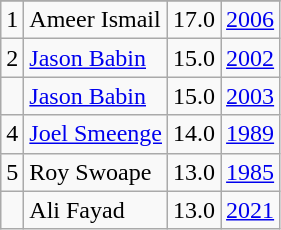<table class="wikitable">
<tr>
</tr>
<tr>
<td>1</td>
<td>Ameer Ismail</td>
<td>17.0</td>
<td><a href='#'>2006</a></td>
</tr>
<tr>
<td>2</td>
<td><a href='#'>Jason Babin</a></td>
<td>15.0</td>
<td><a href='#'>2002</a></td>
</tr>
<tr>
<td></td>
<td><a href='#'>Jason Babin</a></td>
<td>15.0</td>
<td><a href='#'>2003</a></td>
</tr>
<tr>
<td>4</td>
<td><a href='#'>Joel Smeenge</a></td>
<td>14.0</td>
<td><a href='#'>1989</a></td>
</tr>
<tr>
<td>5</td>
<td>Roy Swoape</td>
<td>13.0</td>
<td><a href='#'>1985</a></td>
</tr>
<tr>
<td></td>
<td>Ali Fayad</td>
<td>13.0</td>
<td><a href='#'>2021</a></td>
</tr>
</table>
